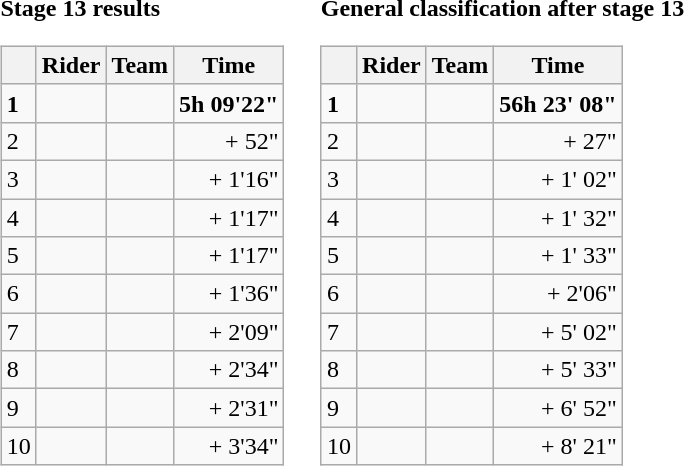<table>
<tr valign=top>
<td><strong>Stage 13 results</strong><br><table class="wikitable">
<tr>
<th></th>
<th>Rider</th>
<th>Team</th>
<th>Time</th>
</tr>
<tr>
<td><strong>1</strong></td>
<td><strong></strong></td>
<td><strong></strong></td>
<td align="right" nowrap><strong>5h 09'22"</strong></td>
</tr>
<tr>
<td>2</td>
<td></td>
<td></td>
<td align="right">+ 52"</td>
</tr>
<tr>
<td>3</td>
<td>  </td>
<td></td>
<td align="right">+ 1'16"</td>
</tr>
<tr>
<td>4</td>
<td></td>
<td></td>
<td align="right">+ 1'17"</td>
</tr>
<tr>
<td>5</td>
<td></td>
<td></td>
<td align="right">+ 1'17"</td>
</tr>
<tr>
<td>6</td>
<td></td>
<td></td>
<td align="right">+ 1'36"</td>
</tr>
<tr>
<td>7</td>
<td></td>
<td></td>
<td align="right">+ 2'09"</td>
</tr>
<tr>
<td>8</td>
<td></td>
<td></td>
<td align="right">+ 2'34"</td>
</tr>
<tr>
<td>9</td>
<td></td>
<td></td>
<td align="right">+ 2'31"</td>
</tr>
<tr>
<td>10</td>
<td></td>
<td></td>
<td align="right">+ 3'34"</td>
</tr>
</table>
</td>
<td></td>
<td><strong>General classification after stage 13</strong><br><table class="wikitable">
<tr>
<th></th>
<th>Rider</th>
<th>Team</th>
<th>Time</th>
</tr>
<tr>
<td><strong>1</strong></td>
<td><strong></strong></td>
<td><strong></strong></td>
<td align="right" nowrap><strong>56h 23' 08"</strong></td>
</tr>
<tr>
<td>2</td>
<td></td>
<td></td>
<td align="right">+ 27"</td>
</tr>
<tr>
<td>3</td>
<td></td>
<td></td>
<td align="right">+ 1' 02"</td>
</tr>
<tr>
<td>4</td>
<td></td>
<td></td>
<td align="right">+ 1' 32"</td>
</tr>
<tr>
<td>5</td>
<td></td>
<td></td>
<td align="right">+ 1' 33"</td>
</tr>
<tr>
<td>6</td>
<td></td>
<td></td>
<td align="right">+ 2'06"</td>
</tr>
<tr>
<td>7</td>
<td></td>
<td></td>
<td align="right">+ 5' 02"</td>
</tr>
<tr>
<td>8</td>
<td></td>
<td></td>
<td align="right">+ 5' 33"</td>
</tr>
<tr>
<td>9</td>
<td></td>
<td></td>
<td align="right">+ 6' 52"</td>
</tr>
<tr>
<td>10</td>
<td></td>
<td></td>
<td align="right">+ 8' 21"</td>
</tr>
</table>
</td>
</tr>
</table>
